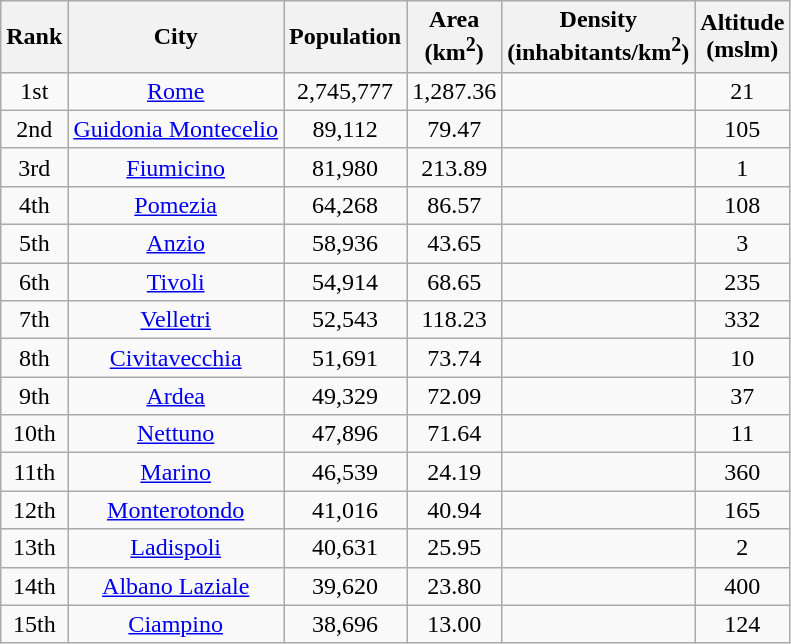<table class="wikitable" style="text-align:center">
<tr>
<th>Rank</th>
<th>City</th>
<th>Population</th>
<th>Area<br> (km<sup>2</sup>)</th>
<th>Density<br> (inhabitants/km<sup>2</sup>)</th>
<th>Altitude<br>  (mslm)</th>
</tr>
<tr>
<td>1st</td>
<td><a href='#'>Rome</a></td>
<td>2,745,777</td>
<td>1,287.36</td>
<td></td>
<td>21</td>
</tr>
<tr>
<td>2nd</td>
<td><a href='#'>Guidonia Montecelio</a></td>
<td>89,112</td>
<td>79.47</td>
<td></td>
<td>105</td>
</tr>
<tr>
<td>3rd</td>
<td><a href='#'>Fiumicino</a></td>
<td>81,980</td>
<td>213.89</td>
<td></td>
<td>1</td>
</tr>
<tr>
<td>4th</td>
<td><a href='#'>Pomezia</a></td>
<td>64,268</td>
<td>86.57</td>
<td></td>
<td>108</td>
</tr>
<tr>
<td>5th</td>
<td><a href='#'>Anzio</a></td>
<td>58,936</td>
<td>43.65</td>
<td></td>
<td>3</td>
</tr>
<tr>
<td>6th</td>
<td><a href='#'>Tivoli</a></td>
<td>54,914</td>
<td>68.65</td>
<td></td>
<td>235</td>
</tr>
<tr>
<td>7th</td>
<td><a href='#'>Velletri</a></td>
<td>52,543</td>
<td>118.23</td>
<td></td>
<td>332</td>
</tr>
<tr>
<td>8th</td>
<td><a href='#'>Civitavecchia</a></td>
<td>51,691</td>
<td>73.74</td>
<td></td>
<td>10</td>
</tr>
<tr>
<td>9th</td>
<td><a href='#'>Ardea</a></td>
<td>49,329</td>
<td>72.09</td>
<td></td>
<td>37</td>
</tr>
<tr>
<td>10th</td>
<td><a href='#'>Nettuno</a></td>
<td>47,896</td>
<td>71.64</td>
<td></td>
<td>11</td>
</tr>
<tr>
<td>11th</td>
<td><a href='#'>Marino</a></td>
<td>46,539</td>
<td>24.19</td>
<td></td>
<td>360</td>
</tr>
<tr>
<td>12th</td>
<td><a href='#'>Monterotondo</a></td>
<td>41,016</td>
<td>40.94</td>
<td></td>
<td>165</td>
</tr>
<tr>
<td>13th</td>
<td><a href='#'>Ladispoli</a></td>
<td>40,631</td>
<td>25.95</td>
<td></td>
<td>2</td>
</tr>
<tr>
<td>14th</td>
<td><a href='#'>Albano Laziale</a></td>
<td>39,620</td>
<td>23.80</td>
<td></td>
<td>400</td>
</tr>
<tr>
<td>15th</td>
<td><a href='#'>Ciampino</a></td>
<td>38,696</td>
<td>13.00</td>
<td></td>
<td>124</td>
</tr>
</table>
